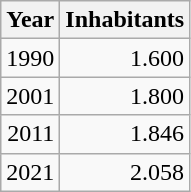<table cellspacing="0" cellpadding="0">
<tr>
<td valign="top"><br><table class="wikitable sortable zebra hintergrundfarbe5">
<tr>
<th>Year</th>
<th>Inhabitants</th>
</tr>
<tr align="right">
<td>1990</td>
<td>1.600</td>
</tr>
<tr align="right">
<td>2001</td>
<td>1.800</td>
</tr>
<tr align="right">
<td>2011</td>
<td>1.846</td>
</tr>
<tr align="right">
<td>2021</td>
<td>2.058</td>
</tr>
</table>
</td>
</tr>
</table>
